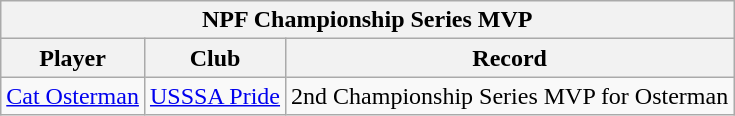<table class="wikitable">
<tr>
<th colspan=3>NPF Championship Series MVP</th>
</tr>
<tr>
<th>Player</th>
<th>Club</th>
<th>Record</th>
</tr>
<tr>
<td><a href='#'>Cat Osterman</a></td>
<td><a href='#'>USSSA Pride</a></td>
<td>2nd Championship Series MVP for Osterman</td>
</tr>
</table>
